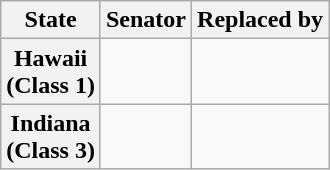<table class="wikitable sortable plainrowheaders">
<tr>
<th scope="col">State</th>
<th scope="col">Senator</th>
<th scope="col">Replaced by</th>
</tr>
<tr>
<th>Hawaii<br>(Class 1)</th>
<td></td>
<td></td>
</tr>
<tr>
<th>Indiana<br>(Class 3)</th>
<td></td>
<td></td>
</tr>
</table>
